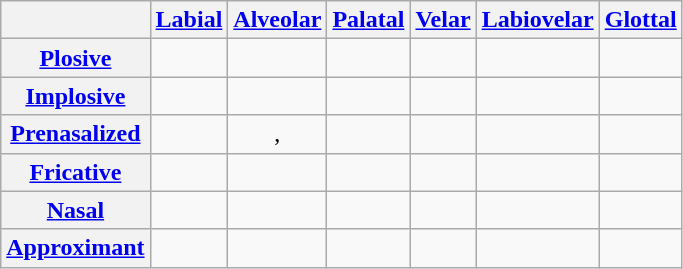<table class="wikitable" style="text-align:center">
<tr>
<th></th>
<th><a href='#'>Labial</a></th>
<th><a href='#'>Alveolar</a></th>
<th><a href='#'>Palatal</a></th>
<th><a href='#'>Velar</a></th>
<th><a href='#'>Labiovelar</a></th>
<th><a href='#'>Glottal</a></th>
</tr>
<tr>
<th><a href='#'>Plosive</a></th>
<td> </td>
<td> </td>
<td></td>
<td> </td>
<td> </td>
<td></td>
</tr>
<tr>
<th><a href='#'>Implosive</a></th>
<td></td>
<td></td>
<td></td>
<td></td>
<td></td>
<td></td>
</tr>
<tr>
<th><a href='#'>Prenasalized</a></th>
<td></td>
<td>, </td>
<td></td>
<td></td>
<td></td>
<td></td>
</tr>
<tr>
<th><a href='#'>Fricative</a></th>
<td> </td>
<td> </td>
<td></td>
<td></td>
<td></td>
<td></td>
</tr>
<tr>
<th><a href='#'>Nasal</a></th>
<td></td>
<td></td>
<td></td>
<td></td>
<td></td>
<td></td>
</tr>
<tr>
<th><a href='#'>Approximant</a></th>
<td></td>
<td></td>
<td></td>
<td></td>
<td></td>
<td></td>
</tr>
</table>
